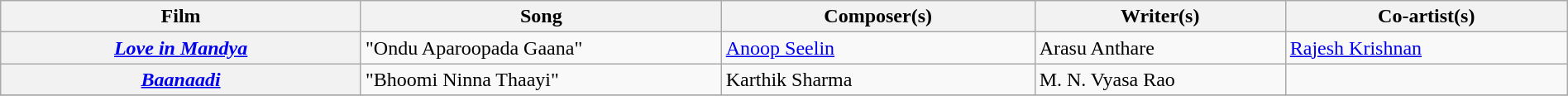<table class="wikitable plainrowheaders" width="100%" textcolor:#000;">
<tr>
<th scope="col" width=23%><strong>Film</strong></th>
<th scope="col" width=23%><strong>Song</strong></th>
<th scope="col" width=20%><strong>Composer(s)</strong></th>
<th scope="col" width=16%><strong>Writer(s)</strong></th>
<th scope="col" width=18%><strong>Co-artist(s)</strong></th>
</tr>
<tr>
<th><em><a href='#'>Love in Mandya</a></em></th>
<td>"Ondu Aparoopada Gaana"</td>
<td><a href='#'>Anoop Seelin</a></td>
<td>Arasu Anthare</td>
<td><a href='#'>Rajesh Krishnan</a></td>
</tr>
<tr>
<th><em><a href='#'>Baanaadi</a></em></th>
<td>"Bhoomi Ninna Thaayi"</td>
<td>Karthik Sharma</td>
<td>M. N. Vyasa Rao</td>
<td></td>
</tr>
<tr>
</tr>
</table>
